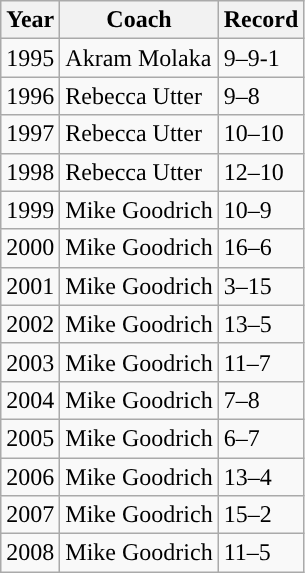<table class="wikitable">
<tr>
<th width=px>Year</th>
<th width=px>Coach</th>
<th width=px>Record</th>
</tr>
<tr>
<td>1995</td>
<td>Akram Molaka</td>
<td>9–9-1</td>
</tr>
<tr>
<td>1996</td>
<td>Rebecca Utter</td>
<td>9–8</td>
</tr>
<tr>
<td>1997</td>
<td>Rebecca Utter</td>
<td>10–10</td>
</tr>
<tr>
<td>1998</td>
<td>Rebecca Utter</td>
<td>12–10</td>
</tr>
<tr>
<td>1999</td>
<td>Mike Goodrich</td>
<td>10–9</td>
</tr>
<tr>
<td>2000</td>
<td>Mike Goodrich</td>
<td>16–6</td>
</tr>
<tr>
<td>2001</td>
<td>Mike Goodrich</td>
<td>3–15</td>
</tr>
<tr>
<td>2002</td>
<td>Mike Goodrich</td>
<td>13–5</td>
</tr>
<tr>
<td>2003</td>
<td>Mike Goodrich</td>
<td>11–7</td>
</tr>
<tr>
<td>2004</td>
<td>Mike Goodrich</td>
<td>7–8</td>
</tr>
<tr>
<td>2005</td>
<td>Mike Goodrich</td>
<td>6–7</td>
</tr>
<tr>
<td>2006</td>
<td>Mike Goodrich</td>
<td>13–4</td>
</tr>
<tr>
<td>2007</td>
<td>Mike Goodrich</td>
<td>15–2</td>
</tr>
<tr>
<td>2008</td>
<td>Mike Goodrich</td>
<td>11–5</td>
</tr>
</table>
